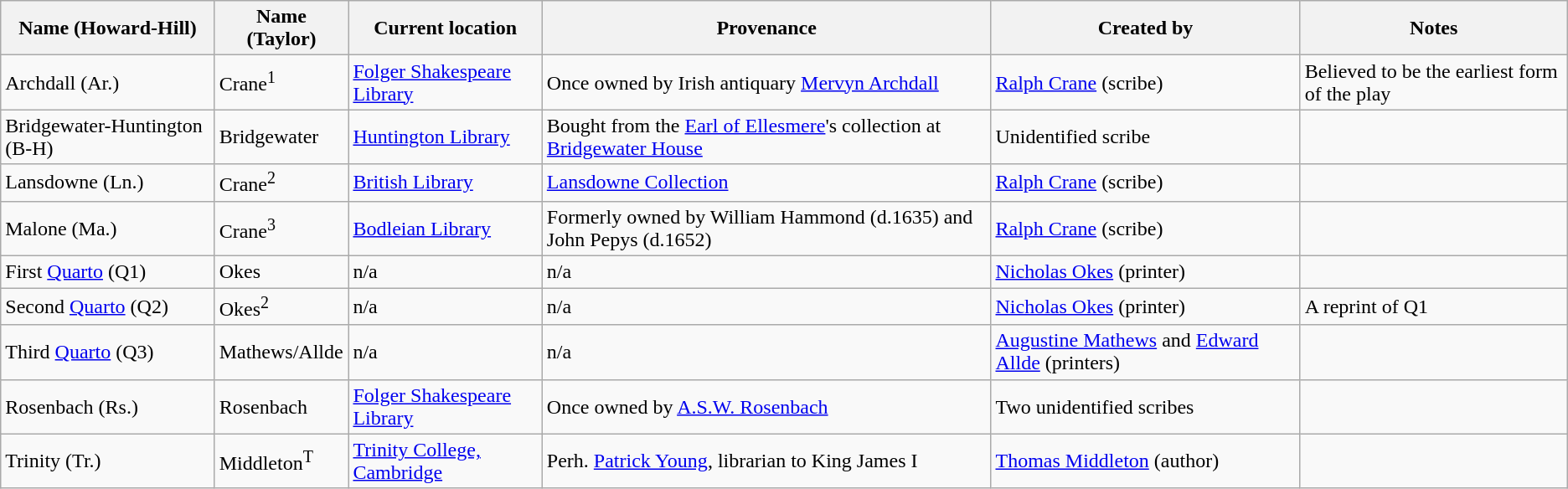<table class="wikitable">
<tr>
<th>Name (Howard-Hill)</th>
<th>Name (Taylor)</th>
<th>Current location</th>
<th>Provenance</th>
<th>Created by</th>
<th>Notes</th>
</tr>
<tr>
<td>Archdall (Ar.)</td>
<td>Crane<sup>1</sup></td>
<td><a href='#'>Folger Shakespeare Library</a></td>
<td>Once owned by Irish antiquary <a href='#'>Mervyn Archdall</a></td>
<td><a href='#'>Ralph Crane</a> (scribe)</td>
<td>Believed to be the earliest form of the play</td>
</tr>
<tr>
<td>Bridgewater-Huntington (B-H)</td>
<td>Bridgewater</td>
<td><a href='#'>Huntington Library</a></td>
<td>Bought from the <a href='#'>Earl of Ellesmere</a>'s collection at <a href='#'>Bridgewater House</a></td>
<td>Unidentified scribe</td>
<td></td>
</tr>
<tr>
<td>Lansdowne (Ln.)</td>
<td>Crane<sup>2</sup></td>
<td><a href='#'>British Library</a></td>
<td><a href='#'>Lansdowne Collection</a></td>
<td><a href='#'>Ralph Crane</a> (scribe)</td>
<td></td>
</tr>
<tr>
<td>Malone (Ma.)</td>
<td>Crane<sup>3</sup></td>
<td><a href='#'>Bodleian Library</a></td>
<td>Formerly owned by William Hammond (d.1635) and John Pepys (d.1652)</td>
<td><a href='#'>Ralph Crane</a> (scribe)</td>
<td></td>
</tr>
<tr>
<td>First <a href='#'>Quarto</a> (Q1)</td>
<td>Okes</td>
<td>n/a</td>
<td>n/a</td>
<td><a href='#'>Nicholas Okes</a> (printer)</td>
<td></td>
</tr>
<tr>
<td>Second <a href='#'>Quarto</a> (Q2)</td>
<td>Okes<sup>2</sup></td>
<td>n/a</td>
<td>n/a</td>
<td><a href='#'>Nicholas Okes</a> (printer)</td>
<td>A reprint of Q1</td>
</tr>
<tr>
<td>Third <a href='#'>Quarto</a> (Q3)</td>
<td>Mathews/Allde</td>
<td>n/a</td>
<td>n/a</td>
<td><a href='#'>Augustine Mathews</a> and <a href='#'>Edward Allde</a> (printers)</td>
<td></td>
</tr>
<tr>
<td>Rosenbach (Rs.)</td>
<td>Rosenbach</td>
<td><a href='#'>Folger Shakespeare Library</a></td>
<td>Once owned by <a href='#'>A.S.W. Rosenbach</a></td>
<td>Two unidentified scribes</td>
<td></td>
</tr>
<tr>
<td>Trinity (Tr.)</td>
<td>Middleton<sup>T</sup></td>
<td><a href='#'>Trinity College, Cambridge</a></td>
<td>Perh. <a href='#'>Patrick Young</a>, librarian to King James I</td>
<td><a href='#'>Thomas Middleton</a> (author)</td>
<td></td>
</tr>
</table>
